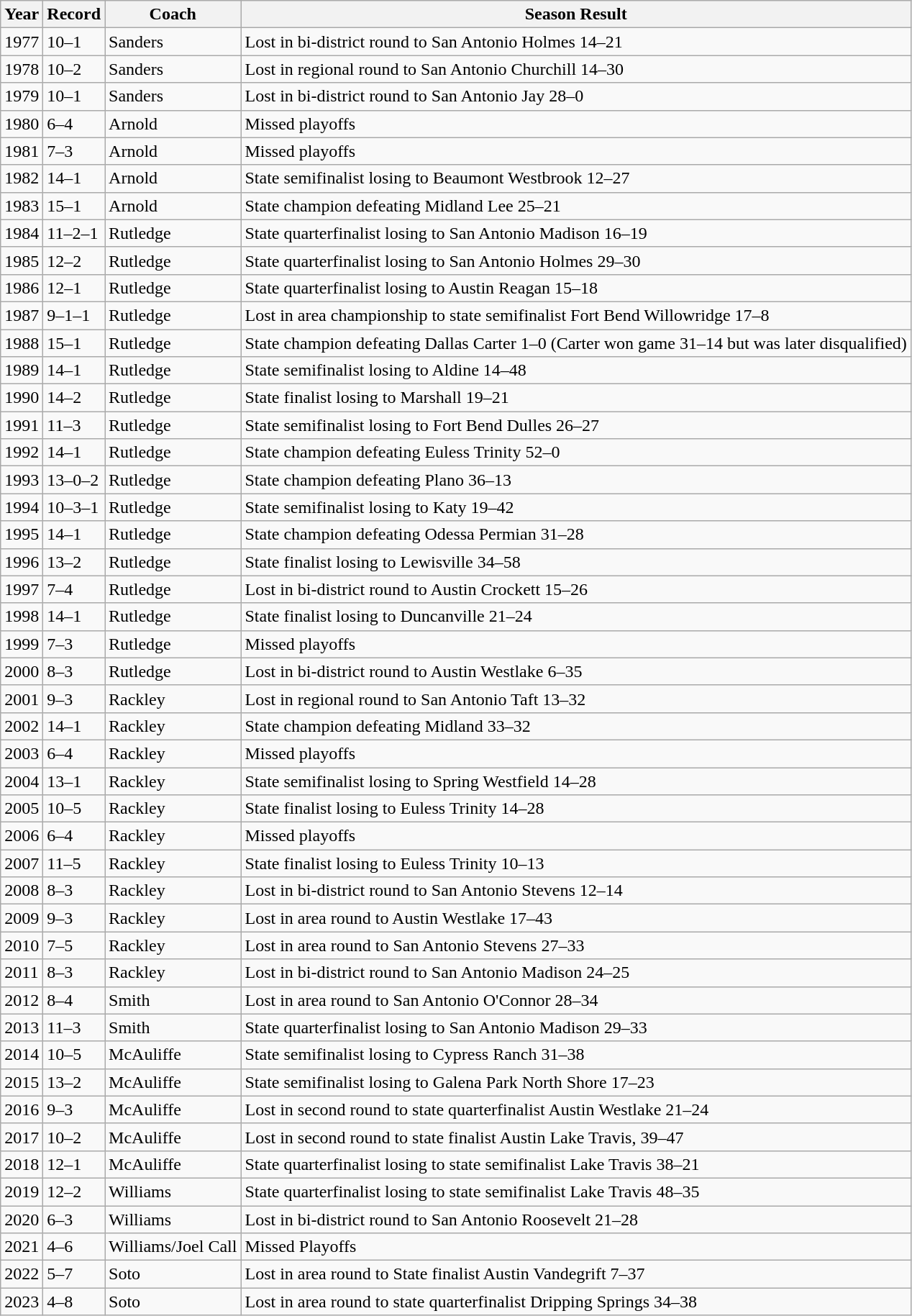<table class="wikitable">
<tr>
<th>Year</th>
<th>Record</th>
<th>Coach</th>
<th>Season Result</th>
</tr>
<tr>
<td>1977</td>
<td>10–1</td>
<td>Sanders</td>
<td>Lost in bi-district round to San Antonio Holmes 14–21</td>
</tr>
<tr>
<td>1978</td>
<td>10–2</td>
<td>Sanders</td>
<td>Lost in regional round to San Antonio Churchill 14–30</td>
</tr>
<tr>
<td>1979</td>
<td>10–1</td>
<td>Sanders</td>
<td>Lost in bi-district round to San Antonio Jay 28–0</td>
</tr>
<tr>
<td>1980</td>
<td>6–4</td>
<td>Arnold</td>
<td>Missed playoffs</td>
</tr>
<tr>
<td>1981</td>
<td>7–3</td>
<td>Arnold</td>
<td>Missed playoffs</td>
</tr>
<tr>
<td>1982</td>
<td>14–1</td>
<td>Arnold</td>
<td>State semifinalist losing to Beaumont Westbrook 12–27</td>
</tr>
<tr>
<td>1983</td>
<td>15–1</td>
<td>Arnold</td>
<td>State champion defeating Midland Lee 25–21</td>
</tr>
<tr>
<td>1984</td>
<td>11–2–1</td>
<td>Rutledge</td>
<td>State quarterfinalist losing to San Antonio Madison 16–19</td>
</tr>
<tr>
<td>1985</td>
<td>12–2</td>
<td>Rutledge</td>
<td>State quarterfinalist losing to San Antonio Holmes 29–30</td>
</tr>
<tr>
<td>1986</td>
<td>12–1</td>
<td>Rutledge</td>
<td>State quarterfinalist losing to Austin Reagan 15–18</td>
</tr>
<tr>
<td>1987</td>
<td>9–1–1</td>
<td>Rutledge</td>
<td>Lost in area championship to state semifinalist Fort Bend Willowridge 17–8</td>
</tr>
<tr>
<td>1988</td>
<td>15–1</td>
<td>Rutledge</td>
<td>State champion defeating Dallas Carter 1–0 (Carter won game 31–14 but was later disqualified)</td>
</tr>
<tr>
<td>1989</td>
<td>14–1</td>
<td>Rutledge</td>
<td>State semifinalist losing to Aldine 14–48</td>
</tr>
<tr>
<td>1990</td>
<td>14–2</td>
<td>Rutledge</td>
<td>State finalist losing to Marshall 19–21</td>
</tr>
<tr>
<td>1991</td>
<td>11–3</td>
<td>Rutledge</td>
<td>State semifinalist losing to Fort Bend Dulles 26–27</td>
</tr>
<tr>
<td>1992</td>
<td>14–1</td>
<td>Rutledge</td>
<td>State champion defeating Euless Trinity 52–0</td>
</tr>
<tr>
<td>1993</td>
<td>13–0–2</td>
<td>Rutledge</td>
<td>State champion defeating Plano 36–13</td>
</tr>
<tr>
<td>1994</td>
<td>10–3–1</td>
<td>Rutledge</td>
<td>State semifinalist losing to Katy 19–42</td>
</tr>
<tr>
<td>1995</td>
<td>14–1</td>
<td>Rutledge</td>
<td>State champion defeating Odessa Permian 31–28</td>
</tr>
<tr>
<td>1996</td>
<td>13–2</td>
<td>Rutledge</td>
<td>State finalist losing to Lewisville 34–58</td>
</tr>
<tr>
<td>1997</td>
<td>7–4</td>
<td>Rutledge</td>
<td>Lost in bi-district round to Austin Crockett 15–26</td>
</tr>
<tr>
<td>1998</td>
<td>14–1</td>
<td>Rutledge</td>
<td>State finalist losing to Duncanville 21–24</td>
</tr>
<tr>
<td>1999</td>
<td>7–3</td>
<td>Rutledge</td>
<td>Missed playoffs</td>
</tr>
<tr>
<td>2000</td>
<td>8–3</td>
<td>Rutledge</td>
<td>Lost in bi-district round to Austin Westlake 6–35</td>
</tr>
<tr>
<td>2001</td>
<td>9–3</td>
<td>Rackley</td>
<td>Lost in regional round to San Antonio Taft 13–32</td>
</tr>
<tr>
<td>2002</td>
<td>14–1</td>
<td>Rackley</td>
<td>State champion defeating Midland 33–32</td>
</tr>
<tr>
<td>2003</td>
<td>6–4</td>
<td>Rackley</td>
<td>Missed playoffs</td>
</tr>
<tr>
<td>2004</td>
<td>13–1</td>
<td>Rackley</td>
<td>State semifinalist losing to Spring Westfield 14–28</td>
</tr>
<tr>
<td>2005</td>
<td>10–5</td>
<td>Rackley</td>
<td>State finalist losing to Euless Trinity 14–28</td>
</tr>
<tr>
<td>2006</td>
<td>6–4</td>
<td>Rackley</td>
<td>Missed playoffs</td>
</tr>
<tr>
<td>2007</td>
<td>11–5</td>
<td>Rackley</td>
<td>State finalist losing to Euless Trinity 10–13</td>
</tr>
<tr>
<td>2008</td>
<td>8–3</td>
<td>Rackley</td>
<td>Lost in bi-district round to San Antonio Stevens 12–14</td>
</tr>
<tr>
<td>2009</td>
<td>9–3</td>
<td>Rackley</td>
<td>Lost in area round to Austin Westlake 17–43</td>
</tr>
<tr>
<td>2010</td>
<td>7–5</td>
<td>Rackley</td>
<td>Lost in area round to San Antonio Stevens 27–33</td>
</tr>
<tr>
<td>2011</td>
<td>8–3</td>
<td>Rackley</td>
<td>Lost in bi-district round to San Antonio Madison 24–25</td>
</tr>
<tr>
<td>2012</td>
<td>8–4</td>
<td>Smith</td>
<td>Lost in area round to San Antonio O'Connor 28–34</td>
</tr>
<tr>
<td>2013</td>
<td>11–3</td>
<td>Smith</td>
<td>State quarterfinalist losing to San Antonio Madison 29–33</td>
</tr>
<tr>
<td>2014</td>
<td>10–5</td>
<td>McAuliffe</td>
<td>State semifinalist losing to Cypress Ranch 31–38</td>
</tr>
<tr>
<td>2015</td>
<td>13–2</td>
<td>McAuliffe</td>
<td>State semifinalist losing to Galena Park North Shore 17–23</td>
</tr>
<tr>
<td>2016</td>
<td>9–3</td>
<td>McAuliffe</td>
<td>Lost in second round to state quarterfinalist Austin Westlake 21–24</td>
</tr>
<tr>
<td>2017</td>
<td>10–2</td>
<td>McAuliffe</td>
<td>Lost in second round to state finalist Austin Lake Travis, 39–47</td>
</tr>
<tr>
<td>2018</td>
<td>12–1</td>
<td>McAuliffe</td>
<td>State quarterfinalist losing to state semifinalist Lake Travis 38–21</td>
</tr>
<tr>
<td>2019</td>
<td>12–2</td>
<td>Williams</td>
<td>State quarterfinalist losing to state semifinalist Lake Travis 48–35</td>
</tr>
<tr>
<td>2020</td>
<td>6–3</td>
<td>Williams</td>
<td>Lost in bi-district round to San Antonio Roosevelt 21–28</td>
</tr>
<tr>
<td>2021</td>
<td>4–6</td>
<td>Williams/Joel Call</td>
<td>Missed Playoffs</td>
</tr>
<tr>
<td>2022</td>
<td>5–7</td>
<td>Soto</td>
<td>Lost in area round to State finalist Austin Vandegrift 7–37</td>
</tr>
<tr>
<td>2023</td>
<td>4–8</td>
<td>Soto</td>
<td>Lost in area round to state quarterfinalist Dripping Springs 34–38</td>
</tr>
</table>
